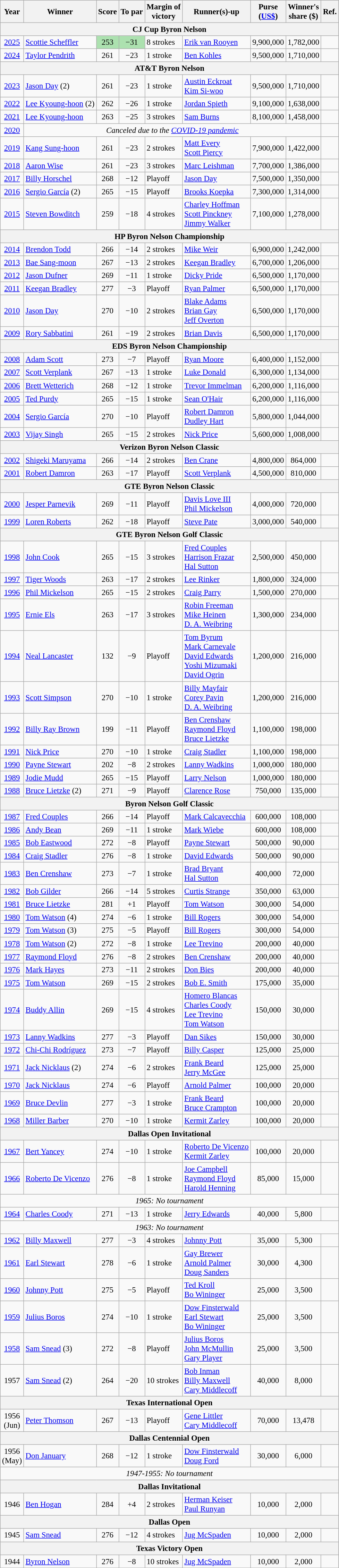<table class="wikitable" style="font-size:95%">
<tr>
<th>Year</th>
<th>Winner</th>
<th>Score</th>
<th>To par</th>
<th>Margin of<br>victory</th>
<th>Runner(s)-up</th>
<th>Purse<br>(<a href='#'>US$</a>)</th>
<th>Winner's<br>share ($)</th>
<th>Ref.</th>
</tr>
<tr>
<th colspan=10>CJ Cup Byron Nelson</th>
</tr>
<tr>
<td align=center><a href='#'>2025</a></td>
<td> <a href='#'>Scottie Scheffler</a></td>
<td style="text-align: center; background: #ACE1AF">253</td>
<td style="text-align: center; background: #ACE1AF">−31</td>
<td>8 strokes</td>
<td> <a href='#'>Erik van Rooyen</a></td>
<td align=center>9,900,000</td>
<td align=center>1,782,000</td>
<td></td>
</tr>
<tr>
<td align=center><a href='#'>2024</a></td>
<td> <a href='#'>Taylor Pendrith</a></td>
<td align=center>261</td>
<td align=center>−23</td>
<td>1 stroke</td>
<td> <a href='#'>Ben Kohles</a></td>
<td align=center>9,500,000</td>
<td align=center>1,710,000</td>
<td></td>
</tr>
<tr>
<th colspan=10>AT&T Byron Nelson</th>
</tr>
<tr>
<td align=center><a href='#'>2023</a></td>
<td> <a href='#'>Jason Day</a> (2)</td>
<td align=center>261</td>
<td align=center>−23</td>
<td>1 stroke</td>
<td> <a href='#'>Austin Eckroat</a><br> <a href='#'>Kim Si-woo</a></td>
<td align=center>9,500,000</td>
<td align=center>1,710,000</td>
<td></td>
</tr>
<tr>
<td align=center><a href='#'>2022</a></td>
<td> <a href='#'>Lee Kyoung-hoon</a> (2)</td>
<td align=center>262</td>
<td align=center>−26</td>
<td>1 stroke</td>
<td> <a href='#'>Jordan Spieth</a></td>
<td align=center>9,100,000</td>
<td align=center>1,638,000</td>
<td></td>
</tr>
<tr>
<td align=center><a href='#'>2021</a></td>
<td> <a href='#'>Lee Kyoung-hoon</a></td>
<td align=center>263</td>
<td align=center>−25</td>
<td>3 strokes</td>
<td> <a href='#'>Sam Burns</a></td>
<td align=center>8,100,000</td>
<td align=center>1,458,000</td>
<td></td>
</tr>
<tr>
<td align=center><a href='#'>2020</a></td>
<td colspan=7 align=center><em>Canceled due to the <a href='#'>COVID-19 pandemic</a></em></td>
<td></td>
</tr>
<tr>
<td align=center><a href='#'>2019</a></td>
<td> <a href='#'>Kang Sung-hoon</a></td>
<td align=center>261</td>
<td align=center>−23</td>
<td>2 strokes</td>
<td> <a href='#'>Matt Every</a><br> <a href='#'>Scott Piercy</a></td>
<td align=center>7,900,000</td>
<td align=center>1,422,000</td>
<td></td>
</tr>
<tr>
<td align=center><a href='#'>2018</a></td>
<td> <a href='#'>Aaron Wise</a></td>
<td align=center>261</td>
<td align=center>−23</td>
<td>3 strokes</td>
<td> <a href='#'>Marc Leishman</a></td>
<td align=center>7,700,000</td>
<td align=center>1,386,000</td>
<td></td>
</tr>
<tr>
<td align=center><a href='#'>2017</a></td>
<td> <a href='#'>Billy Horschel</a></td>
<td align=center>268</td>
<td align=center>−12</td>
<td>Playoff</td>
<td> <a href='#'>Jason Day</a></td>
<td align=center>7,500,000</td>
<td align=center>1,350,000</td>
<td></td>
</tr>
<tr>
<td align=center><a href='#'>2016</a></td>
<td> <a href='#'>Sergio García</a> (2)</td>
<td align=center>265</td>
<td align=center>−15</td>
<td>Playoff</td>
<td> <a href='#'>Brooks Koepka</a></td>
<td align=center>7,300,000</td>
<td align=center>1,314,000</td>
<td></td>
</tr>
<tr>
<td align=center><a href='#'>2015</a></td>
<td> <a href='#'>Steven Bowditch</a></td>
<td align=center>259</td>
<td align=center>−18</td>
<td>4 strokes</td>
<td> <a href='#'>Charley Hoffman</a><br> <a href='#'>Scott Pinckney</a><br> <a href='#'>Jimmy Walker</a></td>
<td align=center>7,100,000</td>
<td align=center>1,278,000</td>
<td></td>
</tr>
<tr>
<th colspan=10>HP Byron Nelson Championship</th>
</tr>
<tr>
<td align=center><a href='#'>2014</a></td>
<td> <a href='#'>Brendon Todd</a></td>
<td align=center>266</td>
<td align=center>−14</td>
<td>2 strokes</td>
<td> <a href='#'>Mike Weir</a></td>
<td align=center>6,900,000</td>
<td align=center>1,242,000</td>
<td></td>
</tr>
<tr>
<td align=center><a href='#'>2013</a></td>
<td> <a href='#'>Bae Sang-moon</a></td>
<td align=center>267</td>
<td align=center>−13</td>
<td>2 strokes</td>
<td> <a href='#'>Keegan Bradley</a></td>
<td align=center>6,700,000</td>
<td align=center>1,206,000</td>
<td></td>
</tr>
<tr>
<td align=center><a href='#'>2012</a></td>
<td> <a href='#'>Jason Dufner</a></td>
<td align=center>269</td>
<td align=center>−11</td>
<td>1 stroke</td>
<td> <a href='#'>Dicky Pride</a></td>
<td align=center>6,500,000</td>
<td align=center>1,170,000</td>
<td></td>
</tr>
<tr>
<td align=center><a href='#'>2011</a></td>
<td> <a href='#'>Keegan Bradley</a></td>
<td align=center>277</td>
<td align=center>−3</td>
<td>Playoff</td>
<td> <a href='#'>Ryan Palmer</a></td>
<td align=center>6,500,000</td>
<td align=center>1,170,000</td>
<td></td>
</tr>
<tr>
<td align=center><a href='#'>2010</a></td>
<td> <a href='#'>Jason Day</a></td>
<td align=center>270</td>
<td align=center>−10</td>
<td>2 strokes</td>
<td> <a href='#'>Blake Adams</a><br> <a href='#'>Brian Gay</a><br> <a href='#'>Jeff Overton</a></td>
<td align=center>6,500,000</td>
<td align=center>1,170,000</td>
<td></td>
</tr>
<tr>
<td align=center><a href='#'>2009</a></td>
<td> <a href='#'>Rory Sabbatini</a></td>
<td align=center>261</td>
<td align=center>−19</td>
<td>2 strokes</td>
<td> <a href='#'>Brian Davis</a></td>
<td align=center>6,500,000</td>
<td align=center>1,170,000</td>
<td></td>
</tr>
<tr>
<th colspan=10>EDS Byron Nelson Championship</th>
</tr>
<tr>
<td align=center><a href='#'>2008</a></td>
<td> <a href='#'>Adam Scott</a></td>
<td align=center>273</td>
<td align=center>−7</td>
<td>Playoff</td>
<td> <a href='#'>Ryan Moore</a></td>
<td align=center>6,400,000</td>
<td align=center>1,152,000</td>
<td></td>
</tr>
<tr>
<td align=center><a href='#'>2007</a></td>
<td> <a href='#'>Scott Verplank</a></td>
<td align=center>267</td>
<td align=center>−13</td>
<td>1 stroke</td>
<td> <a href='#'>Luke Donald</a></td>
<td align=center>6,300,000</td>
<td align=center>1,134,000</td>
<td></td>
</tr>
<tr>
<td align=center><a href='#'>2006</a></td>
<td> <a href='#'>Brett Wetterich</a></td>
<td align=center>268</td>
<td align=center>−12</td>
<td>1 stroke</td>
<td> <a href='#'>Trevor Immelman</a></td>
<td align=center>6,200,000</td>
<td align=center>1,116,000</td>
<td></td>
</tr>
<tr>
<td align=center><a href='#'>2005</a></td>
<td> <a href='#'>Ted Purdy</a></td>
<td align=center>265</td>
<td align=center>−15</td>
<td>1 stroke</td>
<td> <a href='#'>Sean O'Hair</a></td>
<td align=center>6,200,000</td>
<td align=center>1,116,000</td>
<td></td>
</tr>
<tr>
<td align=center><a href='#'>2004</a></td>
<td> <a href='#'>Sergio García</a></td>
<td align=center>270</td>
<td align=center>−10</td>
<td>Playoff</td>
<td> <a href='#'>Robert Damron</a><br> <a href='#'>Dudley Hart</a></td>
<td align=center>5,800,000</td>
<td align=center>1,044,000</td>
<td></td>
</tr>
<tr>
<td align=center><a href='#'>2003</a></td>
<td> <a href='#'>Vijay Singh</a></td>
<td align=center>265</td>
<td align=center>−15</td>
<td>2 strokes</td>
<td> <a href='#'>Nick Price</a></td>
<td align=center>5,600,000</td>
<td align=center>1,008,000</td>
<td></td>
</tr>
<tr>
<th colspan=10>Verizon Byron Nelson Classic</th>
</tr>
<tr>
<td align=center><a href='#'>2002</a></td>
<td> <a href='#'>Shigeki Maruyama</a></td>
<td align=center>266</td>
<td align=center>−14</td>
<td>2 strokes</td>
<td> <a href='#'>Ben Crane</a></td>
<td align=center>4,800,000</td>
<td align=center>864,000</td>
<td></td>
</tr>
<tr>
<td align=center><a href='#'>2001</a></td>
<td> <a href='#'>Robert Damron</a></td>
<td align=center>263</td>
<td align=center>−17</td>
<td>Playoff</td>
<td> <a href='#'>Scott Verplank</a></td>
<td align=center>4,500,000</td>
<td align=center>810,000</td>
<td></td>
</tr>
<tr>
<th colspan=10>GTE Byron Nelson Classic</th>
</tr>
<tr>
<td align=center><a href='#'>2000</a></td>
<td> <a href='#'>Jesper Parnevik</a></td>
<td align=center>269</td>
<td align=center>−11</td>
<td>Playoff</td>
<td> <a href='#'>Davis Love III</a><br> <a href='#'>Phil Mickelson</a></td>
<td align=center>4,000,000</td>
<td align=center>720,000</td>
<td></td>
</tr>
<tr>
<td align=center><a href='#'>1999</a></td>
<td> <a href='#'>Loren Roberts</a></td>
<td align=center>262</td>
<td align=center>−18</td>
<td>Playoff</td>
<td> <a href='#'>Steve Pate</a></td>
<td align=center>3,000,000</td>
<td align=center>540,000</td>
<td></td>
</tr>
<tr>
<th colspan=10>GTE Byron Nelson Golf Classic</th>
</tr>
<tr>
<td align=center><a href='#'>1998</a></td>
<td> <a href='#'>John Cook</a></td>
<td align=center>265</td>
<td align=center>−15</td>
<td>3 strokes</td>
<td> <a href='#'>Fred Couples</a><br> <a href='#'>Harrison Frazar</a><br> <a href='#'>Hal Sutton</a></td>
<td align=center>2,500,000</td>
<td align=center>450,000</td>
<td></td>
</tr>
<tr>
<td align=center><a href='#'>1997</a></td>
<td> <a href='#'>Tiger Woods</a></td>
<td align=center>263</td>
<td align=center>−17</td>
<td>2 strokes</td>
<td> <a href='#'>Lee Rinker</a></td>
<td align=center>1,800,000</td>
<td align=center>324,000</td>
<td></td>
</tr>
<tr>
<td align=center><a href='#'>1996</a></td>
<td> <a href='#'>Phil Mickelson</a></td>
<td align=center>265</td>
<td align=center>−15</td>
<td>2 strokes</td>
<td> <a href='#'>Craig Parry</a></td>
<td align=center>1,500,000</td>
<td align=center>270,000</td>
<td></td>
</tr>
<tr>
<td align=center><a href='#'>1995</a></td>
<td> <a href='#'>Ernie Els</a></td>
<td align=center>263</td>
<td align=center>−17</td>
<td>3 strokes</td>
<td> <a href='#'>Robin Freeman</a><br> <a href='#'>Mike Heinen</a><br> <a href='#'>D. A. Weibring</a></td>
<td align=center>1,300,000</td>
<td align=center>234,000</td>
<td></td>
</tr>
<tr>
<td align=center><a href='#'>1994</a></td>
<td> <a href='#'>Neal Lancaster</a></td>
<td align=center>132</td>
<td align=center>−9</td>
<td>Playoff</td>
<td> <a href='#'>Tom Byrum</a><br> <a href='#'>Mark Carnevale</a><br> <a href='#'>David Edwards</a><br> <a href='#'>Yoshi Mizumaki</a><br> <a href='#'>David Ogrin</a></td>
<td align=center>1,200,000</td>
<td align=center>216,000</td>
<td></td>
</tr>
<tr>
<td align=center><a href='#'>1993</a></td>
<td> <a href='#'>Scott Simpson</a></td>
<td align=center>270</td>
<td align=center>−10</td>
<td>1 stroke</td>
<td> <a href='#'>Billy Mayfair</a><br> <a href='#'>Corey Pavin</a><br> <a href='#'>D. A. Weibring</a></td>
<td align=center>1,200,000</td>
<td align=center>216,000</td>
<td></td>
</tr>
<tr>
<td align=center><a href='#'>1992</a></td>
<td> <a href='#'>Billy Ray Brown</a></td>
<td align=center>199</td>
<td align=center>−11</td>
<td>Playoff</td>
<td> <a href='#'>Ben Crenshaw</a><br> <a href='#'>Raymond Floyd</a><br> <a href='#'>Bruce Lietzke</a></td>
<td align=center>1,100,000</td>
<td align=center>198,000</td>
<td></td>
</tr>
<tr>
<td align=center><a href='#'>1991</a></td>
<td> <a href='#'>Nick Price</a></td>
<td align=center>270</td>
<td align=center>−10</td>
<td>1 stroke</td>
<td> <a href='#'>Craig Stadler</a></td>
<td align=center>1,100,000</td>
<td align=center>198,000</td>
<td></td>
</tr>
<tr>
<td align=center><a href='#'>1990</a></td>
<td> <a href='#'>Payne Stewart</a></td>
<td align=center>202</td>
<td align=center>−8</td>
<td>2 strokes</td>
<td> <a href='#'>Lanny Wadkins</a></td>
<td align=center>1,000,000</td>
<td align=center>180,000</td>
<td></td>
</tr>
<tr>
<td align=center><a href='#'>1989</a></td>
<td> <a href='#'>Jodie Mudd</a></td>
<td align=center>265</td>
<td align=center>−15</td>
<td>Playoff</td>
<td> <a href='#'>Larry Nelson</a></td>
<td align=center>1,000,000</td>
<td align=center>180,000</td>
<td></td>
</tr>
<tr>
<td align=center><a href='#'>1988</a></td>
<td> <a href='#'>Bruce Lietzke</a> (2)</td>
<td align=center>271</td>
<td align=center>−9</td>
<td>Playoff</td>
<td> <a href='#'>Clarence Rose</a></td>
<td align=center>750,000</td>
<td align=center>135,000</td>
<td></td>
</tr>
<tr>
<th colspan=10>Byron Nelson Golf Classic</th>
</tr>
<tr>
<td align=center><a href='#'>1987</a></td>
<td> <a href='#'>Fred Couples</a></td>
<td align=center>266</td>
<td align=center>−14</td>
<td>Playoff</td>
<td> <a href='#'>Mark Calcavecchia</a></td>
<td align=center>600,000</td>
<td align=center>108,000</td>
<td></td>
</tr>
<tr>
<td align=center><a href='#'>1986</a></td>
<td> <a href='#'>Andy Bean</a></td>
<td align=center>269</td>
<td align=center>−11</td>
<td>1 stroke</td>
<td> <a href='#'>Mark Wiebe</a></td>
<td align=center>600,000</td>
<td align=center>108,000</td>
<td></td>
</tr>
<tr>
<td align=center><a href='#'>1985</a></td>
<td> <a href='#'>Bob Eastwood</a></td>
<td align=center>272</td>
<td align=center>−8</td>
<td>Playoff</td>
<td> <a href='#'>Payne Stewart</a></td>
<td align=center>500,000</td>
<td align=center>90,000</td>
<td></td>
</tr>
<tr>
<td align=center><a href='#'>1984</a></td>
<td> <a href='#'>Craig Stadler</a></td>
<td align=center>276</td>
<td align=center>−8</td>
<td>1 stroke</td>
<td> <a href='#'>David Edwards</a></td>
<td align=center>500,000</td>
<td align=center>90,000</td>
<td></td>
</tr>
<tr>
<td align=center><a href='#'>1983</a></td>
<td> <a href='#'>Ben Crenshaw</a></td>
<td align=center>273</td>
<td align=center>−7</td>
<td>1 stroke</td>
<td> <a href='#'>Brad Bryant</a><br> <a href='#'>Hal Sutton</a></td>
<td align=center>400,000</td>
<td align=center>72,000</td>
<td></td>
</tr>
<tr>
<td align=center><a href='#'>1982</a></td>
<td> <a href='#'>Bob Gilder</a></td>
<td align=center>266</td>
<td align=center>−14</td>
<td>5 strokes</td>
<td> <a href='#'>Curtis Strange</a></td>
<td align=center>350,000</td>
<td align=center>63,000</td>
<td></td>
</tr>
<tr>
<td align=center><a href='#'>1981</a></td>
<td> <a href='#'>Bruce Lietzke</a></td>
<td align=center>281</td>
<td align=center>+1</td>
<td>Playoff</td>
<td> <a href='#'>Tom Watson</a></td>
<td align=center>300,000</td>
<td align=center>54,000</td>
<td></td>
</tr>
<tr>
<td align=center><a href='#'>1980</a></td>
<td> <a href='#'>Tom Watson</a> (4)</td>
<td align=center>274</td>
<td align=center>−6</td>
<td>1 stroke</td>
<td> <a href='#'>Bill Rogers</a></td>
<td align=center>300,000</td>
<td align=center>54,000</td>
<td></td>
</tr>
<tr>
<td align=center><a href='#'>1979</a></td>
<td> <a href='#'>Tom Watson</a> (3)</td>
<td align=center>275</td>
<td align=center>−5</td>
<td>Playoff</td>
<td> <a href='#'>Bill Rogers</a></td>
<td align=center>300,000</td>
<td align=center>54,000</td>
<td></td>
</tr>
<tr>
<td align=center><a href='#'>1978</a></td>
<td> <a href='#'>Tom Watson</a> (2)</td>
<td align=center>272</td>
<td align=center>−8</td>
<td>1 stroke</td>
<td> <a href='#'>Lee Trevino</a></td>
<td align=center>200,000</td>
<td align=center>40,000</td>
<td></td>
</tr>
<tr>
<td align=center><a href='#'>1977</a></td>
<td> <a href='#'>Raymond Floyd</a></td>
<td align=center>276</td>
<td align=center>−8</td>
<td>2 strokes</td>
<td> <a href='#'>Ben Crenshaw</a></td>
<td align=center>200,000</td>
<td align=center>40,000</td>
<td></td>
</tr>
<tr>
<td align=center><a href='#'>1976</a></td>
<td> <a href='#'>Mark Hayes</a></td>
<td align=center>273</td>
<td align=center>−11</td>
<td>2 strokes</td>
<td> <a href='#'>Don Bies</a></td>
<td align=center>200,000</td>
<td align=center>40,000</td>
<td></td>
</tr>
<tr>
<td align=center><a href='#'>1975</a></td>
<td> <a href='#'>Tom Watson</a></td>
<td align=center>269</td>
<td align=center>−15</td>
<td>2 strokes</td>
<td> <a href='#'>Bob E. Smith</a></td>
<td align=center>175,000</td>
<td align=center>35,000</td>
<td></td>
</tr>
<tr>
<td align=center><a href='#'>1974</a></td>
<td> <a href='#'>Buddy Allin</a></td>
<td align=center>269</td>
<td align=center>−15</td>
<td>4 strokes</td>
<td> <a href='#'>Homero Blancas</a><br> <a href='#'>Charles Coody</a><br> <a href='#'>Lee Trevino</a><br> <a href='#'>Tom Watson</a></td>
<td align=center>150,000</td>
<td align=center>30,000</td>
<td></td>
</tr>
<tr>
<td align=center><a href='#'>1973</a></td>
<td> <a href='#'>Lanny Wadkins</a></td>
<td align=center>277</td>
<td align=center>−3</td>
<td>Playoff</td>
<td> <a href='#'>Dan Sikes</a></td>
<td align=center>150,000</td>
<td align=center>30,000</td>
<td></td>
</tr>
<tr>
<td align=center><a href='#'>1972</a></td>
<td> <a href='#'>Chi-Chi Rodríguez</a></td>
<td align=center>273</td>
<td align=center>−7</td>
<td>Playoff</td>
<td> <a href='#'>Billy Casper</a></td>
<td align=center>125,000</td>
<td align=center>25,000</td>
<td></td>
</tr>
<tr>
<td align=center><a href='#'>1971</a></td>
<td> <a href='#'>Jack Nicklaus</a> (2)</td>
<td align=center>274</td>
<td align=center>−6</td>
<td>2 strokes</td>
<td> <a href='#'>Frank Beard</a><br> <a href='#'>Jerry McGee</a></td>
<td align=center>125,000</td>
<td align=center>25,000</td>
<td></td>
</tr>
<tr>
<td align=center><a href='#'>1970</a></td>
<td> <a href='#'>Jack Nicklaus</a></td>
<td align=center>274</td>
<td align=center>−6</td>
<td>Playoff</td>
<td> <a href='#'>Arnold Palmer</a></td>
<td align=center>100,000</td>
<td align=center>20,000</td>
<td></td>
</tr>
<tr>
<td align=center><a href='#'>1969</a></td>
<td> <a href='#'>Bruce Devlin</a></td>
<td align=center>277</td>
<td align=center>−3</td>
<td>1 stroke</td>
<td> <a href='#'>Frank Beard</a><br> <a href='#'>Bruce Crampton</a></td>
<td align=center>100,000</td>
<td align=center>20,000</td>
<td></td>
</tr>
<tr>
<td align=center><a href='#'>1968</a></td>
<td> <a href='#'>Miller Barber</a></td>
<td align=center>270</td>
<td align=center>−10</td>
<td>1 stroke</td>
<td> <a href='#'>Kermit Zarley</a></td>
<td align=center>100,000</td>
<td align=center>20,000</td>
<td></td>
</tr>
<tr>
<th colspan=10>Dallas Open Invitational</th>
</tr>
<tr>
<td align=center><a href='#'>1967</a></td>
<td> <a href='#'>Bert Yancey</a></td>
<td align=center>274</td>
<td align=center>−10</td>
<td>1 stroke</td>
<td> <a href='#'>Roberto De Vicenzo</a><br> <a href='#'>Kermit Zarley</a></td>
<td align=center>100,000</td>
<td align=center>20,000</td>
<td></td>
</tr>
<tr>
<td align=center><a href='#'>1966</a></td>
<td> <a href='#'>Roberto De Vicenzo</a></td>
<td align=center>276</td>
<td align=center>−8</td>
<td>1 stroke</td>
<td> <a href='#'>Joe Campbell</a><br> <a href='#'>Raymond Floyd</a><br> <a href='#'>Harold Henning</a></td>
<td align=center>85,000</td>
<td align=center>15,000</td>
<td></td>
</tr>
<tr>
<td colspan=9 align=center><em>1965: No tournament</em></td>
</tr>
<tr>
<td align=center><a href='#'>1964</a></td>
<td> <a href='#'>Charles Coody</a></td>
<td align=center>271</td>
<td align=center>−13</td>
<td>1 stroke</td>
<td> <a href='#'>Jerry Edwards</a></td>
<td align=center>40,000</td>
<td align=center>5,800</td>
<td></td>
</tr>
<tr>
<td colspan=9 align=center><em>1963: No tournament</em></td>
</tr>
<tr>
<td align=center><a href='#'>1962</a></td>
<td> <a href='#'>Billy Maxwell</a></td>
<td align=center>277</td>
<td align=center>−3</td>
<td>4 strokes</td>
<td> <a href='#'>Johnny Pott</a></td>
<td align=center>35,000</td>
<td align=center>5,300</td>
<td></td>
</tr>
<tr>
<td align=center><a href='#'>1961</a></td>
<td> <a href='#'>Earl Stewart</a></td>
<td align=center>278</td>
<td align=center>−6</td>
<td>1 stroke</td>
<td> <a href='#'>Gay Brewer</a><br> <a href='#'>Arnold Palmer</a><br> <a href='#'>Doug Sanders</a></td>
<td align=center>30,000</td>
<td align=center>4,300</td>
<td></td>
</tr>
<tr>
<td align=center><a href='#'>1960</a></td>
<td> <a href='#'>Johnny Pott</a></td>
<td align=center>275</td>
<td align=center>−5</td>
<td>Playoff</td>
<td> <a href='#'>Ted Kroll</a><br> <a href='#'>Bo Wininger</a></td>
<td align=center>25,000</td>
<td align=center>3,500</td>
<td></td>
</tr>
<tr>
<td align=center><a href='#'>1959</a></td>
<td> <a href='#'>Julius Boros</a></td>
<td align=center>274</td>
<td align=center>−10</td>
<td>1 stroke</td>
<td> <a href='#'>Dow Finsterwald</a><br> <a href='#'>Earl Stewart</a><br> <a href='#'>Bo Wininger</a></td>
<td align=center>25,000</td>
<td align=center>3,500</td>
<td></td>
</tr>
<tr>
<td align=center><a href='#'>1958</a></td>
<td> <a href='#'>Sam Snead</a> (3)</td>
<td align=center>272</td>
<td align=center>−8</td>
<td>Playoff</td>
<td> <a href='#'>Julius Boros</a><br> <a href='#'>John McMullin</a><br> <a href='#'>Gary Player</a></td>
<td align=center>25,000</td>
<td align=center>3,500</td>
<td></td>
</tr>
<tr>
<td align=center>1957</td>
<td> <a href='#'>Sam Snead</a> (2)</td>
<td align=center>264</td>
<td align=center>−20</td>
<td>10 strokes</td>
<td> <a href='#'>Bob Inman</a><br> <a href='#'>Billy Maxwell</a><br> <a href='#'>Cary Middlecoff</a></td>
<td align=center>40,000</td>
<td align=center>8,000</td>
<td></td>
</tr>
<tr>
<th colspan=10>Texas International Open</th>
</tr>
<tr>
<td align=center>1956<br>(Jun)</td>
<td> <a href='#'>Peter Thomson</a></td>
<td align=center>267</td>
<td align=center>−13</td>
<td>Playoff</td>
<td> <a href='#'>Gene Littler</a><br> <a href='#'>Cary Middlecoff</a></td>
<td align=center>70,000</td>
<td align=center>13,478</td>
<td></td>
</tr>
<tr>
<th colspan=10>Dallas Centennial Open</th>
</tr>
<tr>
<td align=center>1956<br>(May)</td>
<td> <a href='#'>Don January</a></td>
<td align=center>268</td>
<td align=center>−12</td>
<td>1 stroke</td>
<td> <a href='#'>Dow Finsterwald</a><br> <a href='#'>Doug Ford</a></td>
<td align=center>30,000</td>
<td align=center>6,000</td>
<td></td>
</tr>
<tr>
<td colspan=9 align=center><em>1947-1955: No tournament</em></td>
</tr>
<tr>
<th colspan=10>Dallas Invitational</th>
</tr>
<tr>
<td align=center>1946</td>
<td> <a href='#'>Ben Hogan</a></td>
<td align=center>284</td>
<td align=center>+4</td>
<td>2 strokes</td>
<td> <a href='#'>Herman Keiser</a><br> <a href='#'>Paul Runyan</a></td>
<td align=center>10,000</td>
<td align=center>2,000</td>
<td></td>
</tr>
<tr>
<th colspan=10>Dallas Open</th>
</tr>
<tr>
<td align=center>1945</td>
<td> <a href='#'>Sam Snead</a></td>
<td align=center>276</td>
<td align=center>−12</td>
<td>4 strokes</td>
<td> <a href='#'>Jug McSpaden</a></td>
<td align=center>10,000</td>
<td align=center>2,000</td>
<td></td>
</tr>
<tr>
<th colspan=10>Texas Victory Open</th>
</tr>
<tr>
<td align=center>1944</td>
<td> <a href='#'>Byron Nelson</a></td>
<td align=center>276</td>
<td align=center>−8</td>
<td>10 strokes</td>
<td> <a href='#'>Jug McSpaden</a></td>
<td align=center>10,000</td>
<td align=center>2,000</td>
<td></td>
</tr>
</table>
